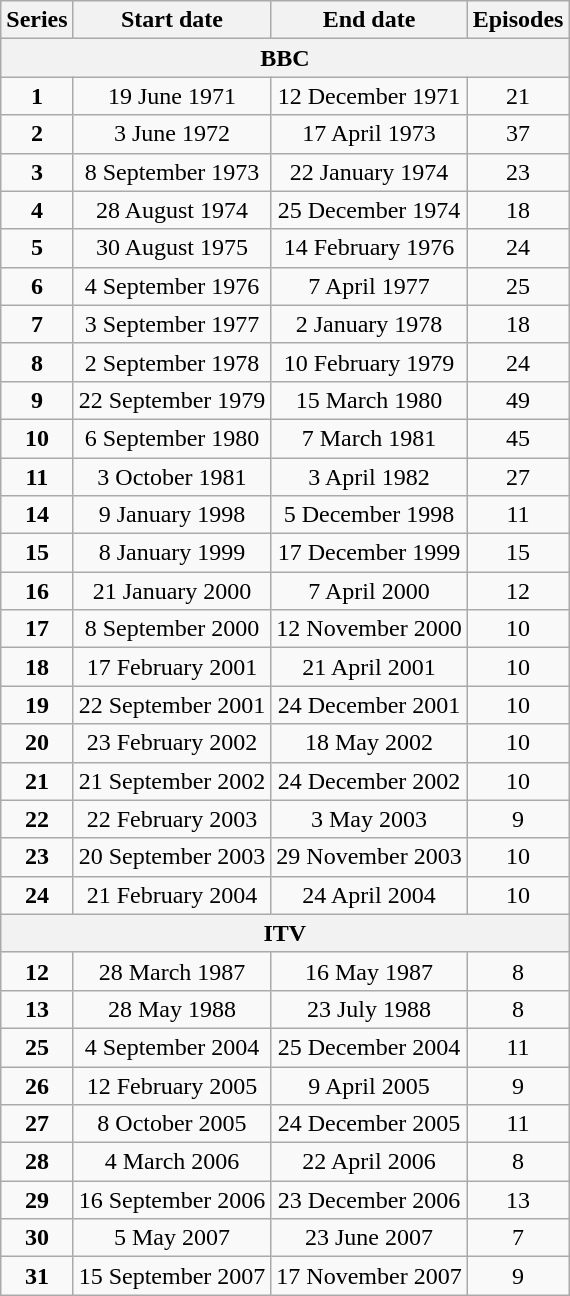<table class="wikitable" style="text-align:center;">
<tr>
<th>Series</th>
<th>Start date</th>
<th>End date</th>
<th>Episodes</th>
</tr>
<tr>
<th colspan=4>BBC</th>
</tr>
<tr>
<td><strong>1</strong></td>
<td>19 June 1971</td>
<td>12 December 1971</td>
<td>21</td>
</tr>
<tr>
<td><strong>2</strong></td>
<td>3 June 1972</td>
<td>17 April 1973</td>
<td>37</td>
</tr>
<tr>
<td><strong>3</strong></td>
<td>8 September 1973</td>
<td>22 January 1974</td>
<td>23</td>
</tr>
<tr>
<td><strong>4</strong></td>
<td>28 August 1974</td>
<td>25 December 1974</td>
<td>18</td>
</tr>
<tr>
<td><strong>5</strong></td>
<td>30 August 1975</td>
<td>14 February 1976</td>
<td>24</td>
</tr>
<tr>
<td><strong>6</strong></td>
<td>4 September 1976</td>
<td>7 April 1977</td>
<td>25</td>
</tr>
<tr>
<td><strong>7</strong></td>
<td>3 September 1977</td>
<td>2 January 1978</td>
<td>18</td>
</tr>
<tr>
<td><strong>8</strong></td>
<td>2 September 1978</td>
<td>10 February 1979</td>
<td>24</td>
</tr>
<tr>
<td><strong>9</strong></td>
<td>22 September 1979</td>
<td>15 March 1980</td>
<td>49</td>
</tr>
<tr>
<td><strong>10</strong></td>
<td>6 September 1980</td>
<td>7 March 1981</td>
<td>45</td>
</tr>
<tr>
<td><strong>11</strong></td>
<td>3 October 1981</td>
<td>3 April 1982</td>
<td>27</td>
</tr>
<tr>
<td><strong>14</strong></td>
<td>9 January 1998</td>
<td>5 December 1998</td>
<td>11</td>
</tr>
<tr>
<td><strong>15</strong></td>
<td>8 January 1999</td>
<td>17 December 1999</td>
<td>15</td>
</tr>
<tr>
<td><strong>16</strong></td>
<td>21 January 2000</td>
<td>7 April 2000</td>
<td>12</td>
</tr>
<tr>
<td><strong>17</strong></td>
<td>8 September 2000</td>
<td>12 November 2000</td>
<td>10</td>
</tr>
<tr>
<td><strong>18</strong></td>
<td>17 February 2001</td>
<td>21 April 2001</td>
<td>10</td>
</tr>
<tr>
<td><strong>19</strong></td>
<td>22 September 2001</td>
<td>24 December 2001</td>
<td>10</td>
</tr>
<tr>
<td><strong>20</strong></td>
<td>23 February 2002</td>
<td>18 May 2002</td>
<td>10</td>
</tr>
<tr>
<td><strong>21</strong></td>
<td>21 September 2002</td>
<td>24 December 2002</td>
<td>10</td>
</tr>
<tr>
<td><strong>22</strong></td>
<td>22 February 2003</td>
<td>3 May 2003</td>
<td>9</td>
</tr>
<tr>
<td><strong>23</strong></td>
<td>20 September 2003</td>
<td>29 November 2003</td>
<td>10</td>
</tr>
<tr>
<td><strong>24</strong></td>
<td>21 February 2004</td>
<td>24 April 2004</td>
<td>10</td>
</tr>
<tr>
<th colspan=4>ITV</th>
</tr>
<tr>
<td><strong>12</strong></td>
<td>28 March 1987</td>
<td>16 May 1987</td>
<td>8</td>
</tr>
<tr>
<td><strong>13</strong></td>
<td>28 May 1988</td>
<td>23 July 1988</td>
<td>8</td>
</tr>
<tr>
<td><strong>25</strong></td>
<td>4 September 2004</td>
<td>25 December 2004</td>
<td>11</td>
</tr>
<tr>
<td><strong>26</strong></td>
<td>12 February 2005</td>
<td>9 April 2005</td>
<td>9</td>
</tr>
<tr>
<td><strong>27</strong></td>
<td>8 October 2005</td>
<td>24 December 2005</td>
<td>11</td>
</tr>
<tr>
<td><strong>28</strong></td>
<td>4 March 2006</td>
<td>22 April 2006</td>
<td>8</td>
</tr>
<tr>
<td><strong>29</strong></td>
<td>16 September 2006</td>
<td>23 December 2006</td>
<td>13</td>
</tr>
<tr>
<td><strong>30</strong></td>
<td>5 May 2007</td>
<td>23 June 2007</td>
<td>7</td>
</tr>
<tr>
<td><strong>31</strong></td>
<td>15 September 2007</td>
<td>17 November 2007</td>
<td>9</td>
</tr>
</table>
